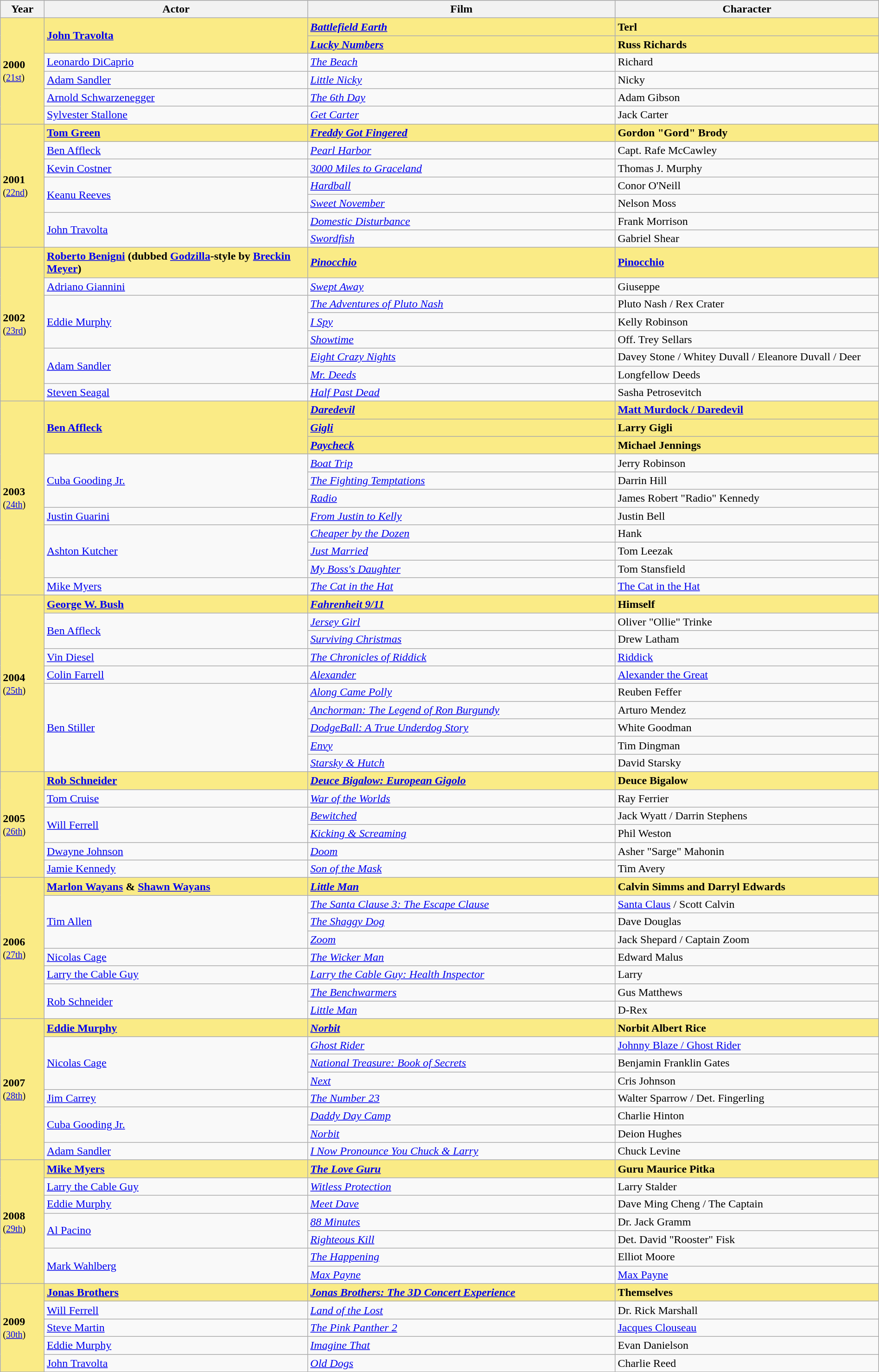<table class="wikitable sortable" style="width:100%">
<tr bgcolor="#bebebe">
<th width="5%">Year</th>
<th width="30%">Actor</th>
<th width="35%">Film</th>
<th width="30%">Character</th>
</tr>
<tr style="background:#FAEB86;">
<td rowspan="6"><strong>2000</strong><br><small>(<a href='#'>21st</a>)</small></td>
<td rowspan="2"><strong><a href='#'>John Travolta</a></strong></td>
<td><strong><em><a href='#'>Battlefield Earth</a></em></strong></td>
<td><strong>Terl</strong></td>
</tr>
<tr style="background:#FAEB86;">
<td><strong><em><a href='#'>Lucky Numbers</a></em></strong></td>
<td><strong>Russ Richards</strong></td>
</tr>
<tr>
<td><a href='#'>Leonardo DiCaprio</a></td>
<td><em><a href='#'>The Beach</a></em></td>
<td>Richard</td>
</tr>
<tr>
<td><a href='#'>Adam Sandler</a></td>
<td><em><a href='#'>Little Nicky</a></em></td>
<td>Nicky</td>
</tr>
<tr>
<td><a href='#'>Arnold Schwarzenegger</a></td>
<td><em><a href='#'>The 6th Day</a></em></td>
<td>Adam Gibson</td>
</tr>
<tr>
<td><a href='#'>Sylvester Stallone</a></td>
<td><em><a href='#'>Get Carter</a></em></td>
<td>Jack Carter</td>
</tr>
<tr style="background:#FAEB86;">
<td rowspan="7"><strong>2001</strong><br><small>(<a href='#'>22nd</a>)</small></td>
<td><strong><a href='#'>Tom Green</a></strong></td>
<td><strong><em><a href='#'>Freddy Got Fingered</a></em></strong></td>
<td><strong>Gordon "Gord" Brody</strong></td>
</tr>
<tr>
<td><a href='#'>Ben Affleck</a></td>
<td><em><a href='#'>Pearl Harbor</a></em></td>
<td>Capt. Rafe McCawley</td>
</tr>
<tr>
<td><a href='#'>Kevin Costner</a></td>
<td><em><a href='#'>3000 Miles to Graceland</a></em></td>
<td>Thomas J. Murphy</td>
</tr>
<tr>
<td rowspan="2"><a href='#'>Keanu Reeves</a></td>
<td><em><a href='#'>Hardball</a></em></td>
<td>Conor O'Neill</td>
</tr>
<tr>
<td><em><a href='#'>Sweet November</a></em></td>
<td>Nelson Moss</td>
</tr>
<tr>
<td rowspan="2"><a href='#'>John Travolta</a></td>
<td><em><a href='#'>Domestic Disturbance</a></em></td>
<td>Frank Morrison</td>
</tr>
<tr>
<td><em><a href='#'>Swordfish</a></em></td>
<td>Gabriel Shear</td>
</tr>
<tr style="background:#FAEB86;">
<td rowspan="8"><strong>2002</strong><br><small>(<a href='#'>23rd</a>)</small></td>
<td><strong><a href='#'>Roberto Benigni</a> (dubbed <a href='#'>Godzilla</a>-style by <a href='#'>Breckin Meyer</a>)</strong></td>
<td><strong><em><a href='#'>Pinocchio</a></em></strong></td>
<td><strong><a href='#'>Pinocchio</a></strong></td>
</tr>
<tr>
<td><a href='#'>Adriano Giannini</a></td>
<td><em><a href='#'>Swept Away</a></em></td>
<td>Giuseppe</td>
</tr>
<tr>
<td rowspan="3"><a href='#'>Eddie Murphy</a></td>
<td><em><a href='#'>The Adventures of Pluto Nash</a></em></td>
<td>Pluto Nash / Rex Crater</td>
</tr>
<tr>
<td><em><a href='#'>I Spy</a></em></td>
<td>Kelly Robinson</td>
</tr>
<tr>
<td><em><a href='#'>Showtime</a></em></td>
<td>Off. Trey Sellars</td>
</tr>
<tr>
<td rowspan="2"><a href='#'>Adam Sandler</a></td>
<td><em><a href='#'>Eight Crazy Nights</a></em></td>
<td>Davey Stone / Whitey Duvall / Eleanore Duvall / Deer</td>
</tr>
<tr>
<td><em><a href='#'>Mr. Deeds</a></em></td>
<td>Longfellow Deeds</td>
</tr>
<tr>
<td><a href='#'>Steven Seagal</a></td>
<td><em><a href='#'>Half Past Dead</a></em></td>
<td>Sasha Petrosevitch</td>
</tr>
<tr style="background:#FAEB86;">
<td rowspan="11"><strong>2003</strong><br><small>(<a href='#'>24th</a>)</small></td>
<td rowspan="3"><strong><a href='#'>Ben Affleck</a></strong></td>
<td><strong><em><a href='#'>Daredevil</a></em></strong></td>
<td><strong><a href='#'>Matt Murdock / Daredevil</a></strong></td>
</tr>
<tr style="background:#FAEB86;">
<td><strong><em><a href='#'>Gigli</a></em></strong></td>
<td><strong>Larry Gigli</strong></td>
</tr>
<tr style="background:#FAEB86;">
<td><strong><em><a href='#'>Paycheck</a></em></strong></td>
<td><strong>Michael Jennings</strong></td>
</tr>
<tr>
<td rowspan="3"><a href='#'>Cuba Gooding Jr.</a></td>
<td><em><a href='#'>Boat Trip</a></em></td>
<td>Jerry Robinson</td>
</tr>
<tr>
<td><em><a href='#'>The Fighting Temptations</a></em></td>
<td>Darrin Hill</td>
</tr>
<tr>
<td><em><a href='#'>Radio</a></em></td>
<td>James Robert "Radio" Kennedy</td>
</tr>
<tr>
<td><a href='#'>Justin Guarini</a></td>
<td><em><a href='#'>From Justin to Kelly</a></em></td>
<td>Justin Bell</td>
</tr>
<tr>
<td rowspan="3"><a href='#'>Ashton Kutcher</a></td>
<td><em><a href='#'>Cheaper by the Dozen</a></em></td>
<td>Hank</td>
</tr>
<tr>
<td><em><a href='#'>Just Married</a></em></td>
<td>Tom Leezak</td>
</tr>
<tr>
<td><em><a href='#'>My Boss's Daughter</a></em></td>
<td>Tom Stansfield</td>
</tr>
<tr>
<td><a href='#'>Mike Myers</a></td>
<td><em><a href='#'>The Cat in the Hat</a></em></td>
<td><a href='#'>The Cat in the Hat</a></td>
</tr>
<tr style="background:#FAEB86;">
<td rowspan="10"><strong>2004</strong><br><small>(<a href='#'>25th</a>)</small></td>
<td><strong><a href='#'>George W. Bush</a></strong></td>
<td><strong><em><a href='#'>Fahrenheit 9/11</a></em></strong></td>
<td><strong>Himself</strong></td>
</tr>
<tr>
<td rowspan="2"><a href='#'>Ben Affleck</a></td>
<td><em><a href='#'>Jersey Girl</a></em></td>
<td>Oliver "Ollie" Trinke</td>
</tr>
<tr>
<td><em><a href='#'>Surviving Christmas</a></em></td>
<td>Drew Latham</td>
</tr>
<tr>
<td><a href='#'>Vin Diesel</a></td>
<td><em><a href='#'>The Chronicles of Riddick</a></em></td>
<td><a href='#'>Riddick</a></td>
</tr>
<tr>
<td><a href='#'>Colin Farrell</a></td>
<td><em><a href='#'>Alexander</a></em></td>
<td><a href='#'>Alexander the Great</a></td>
</tr>
<tr>
<td rowspan="5"><a href='#'>Ben Stiller</a></td>
<td><em><a href='#'>Along Came Polly</a></em></td>
<td>Reuben Feffer</td>
</tr>
<tr>
<td><em><a href='#'>Anchorman: The Legend of Ron Burgundy</a></em></td>
<td>Arturo Mendez</td>
</tr>
<tr>
<td><em><a href='#'>DodgeBall: A True Underdog Story</a></em></td>
<td>White Goodman</td>
</tr>
<tr>
<td><em><a href='#'>Envy</a></em></td>
<td>Tim Dingman</td>
</tr>
<tr>
<td><em><a href='#'>Starsky & Hutch</a></em></td>
<td>David Starsky</td>
</tr>
<tr style="background:#FAEB86;">
<td rowspan="6"><strong>2005</strong><br><small>(<a href='#'>26th</a>)</small></td>
<td><strong><a href='#'>Rob Schneider</a></strong></td>
<td><strong><em><a href='#'>Deuce Bigalow: European Gigolo</a></em></strong></td>
<td><strong>Deuce Bigalow</strong></td>
</tr>
<tr>
<td><a href='#'>Tom Cruise</a></td>
<td><em><a href='#'>War of the Worlds</a></em></td>
<td>Ray Ferrier</td>
</tr>
<tr>
<td rowspan="2"><a href='#'>Will Ferrell</a></td>
<td><em><a href='#'>Bewitched</a></em></td>
<td>Jack Wyatt / Darrin Stephens</td>
</tr>
<tr>
<td><em><a href='#'>Kicking & Screaming</a></em></td>
<td>Phil Weston</td>
</tr>
<tr>
<td><a href='#'>Dwayne Johnson</a></td>
<td><em><a href='#'>Doom</a></em></td>
<td>Asher "Sarge" Mahonin</td>
</tr>
<tr>
<td><a href='#'>Jamie Kennedy</a></td>
<td><em><a href='#'>Son of the Mask</a></em></td>
<td>Tim Avery</td>
</tr>
<tr style="background:#FAEB86;">
<td rowspan="8"><strong>2006</strong><br><small>(<a href='#'>27th</a>)</small></td>
<td><strong><a href='#'>Marlon Wayans</a> & <a href='#'>Shawn Wayans</a></strong></td>
<td><strong><em><a href='#'>Little Man</a></em></strong></td>
<td><strong>Calvin Simms and Darryl Edwards</strong></td>
</tr>
<tr>
<td rowspan="3"><a href='#'>Tim Allen</a></td>
<td><em><a href='#'>The Santa Clause 3: The Escape Clause</a></em></td>
<td><a href='#'>Santa Claus</a> / Scott Calvin</td>
</tr>
<tr>
<td><em><a href='#'>The Shaggy Dog</a></em></td>
<td>Dave Douglas</td>
</tr>
<tr>
<td><em><a href='#'>Zoom</a></em></td>
<td>Jack Shepard / Captain Zoom</td>
</tr>
<tr>
<td><a href='#'>Nicolas Cage</a></td>
<td><em><a href='#'>The Wicker Man</a></em></td>
<td>Edward Malus</td>
</tr>
<tr>
<td><a href='#'>Larry the Cable Guy</a></td>
<td><em><a href='#'>Larry the Cable Guy: Health Inspector</a></em></td>
<td>Larry</td>
</tr>
<tr>
<td rowspan="2"><a href='#'>Rob Schneider</a></td>
<td><em><a href='#'>The Benchwarmers</a></em></td>
<td>Gus Matthews</td>
</tr>
<tr>
<td><em><a href='#'>Little Man</a></em></td>
<td>D-Rex</td>
</tr>
<tr style="background:#FAEB86;">
<td rowspan="8"><strong>2007</strong><br><small>(<a href='#'>28th</a>)</small></td>
<td><strong><a href='#'>Eddie Murphy</a></strong></td>
<td><strong><em><a href='#'>Norbit</a></em></strong></td>
<td><strong>Norbit Albert Rice</strong></td>
</tr>
<tr>
<td rowspan="3"><a href='#'>Nicolas Cage</a></td>
<td><em><a href='#'>Ghost Rider</a></em></td>
<td><a href='#'>Johnny Blaze / Ghost Rider</a></td>
</tr>
<tr>
<td><em><a href='#'>National Treasure: Book of Secrets</a></em></td>
<td>Benjamin Franklin Gates</td>
</tr>
<tr>
<td><em><a href='#'>Next</a></em></td>
<td>Cris Johnson</td>
</tr>
<tr>
<td><a href='#'>Jim Carrey</a></td>
<td><em><a href='#'>The Number 23</a></em></td>
<td>Walter Sparrow / Det. Fingerling</td>
</tr>
<tr>
<td rowspan="2"><a href='#'>Cuba Gooding Jr.</a></td>
<td><em><a href='#'>Daddy Day Camp</a></em></td>
<td>Charlie Hinton</td>
</tr>
<tr>
<td><em><a href='#'>Norbit</a></em></td>
<td>Deion Hughes</td>
</tr>
<tr>
<td><a href='#'>Adam Sandler</a></td>
<td><em><a href='#'>I Now Pronounce You Chuck & Larry</a></em></td>
<td>Chuck Levine</td>
</tr>
<tr style="background:#FAEB86;">
<td rowspan="7"><strong>2008</strong><br><small>(<a href='#'>29th</a>)</small></td>
<td><strong><a href='#'>Mike Myers</a></strong></td>
<td><strong><em><a href='#'>The Love Guru</a></em></strong></td>
<td><strong>Guru Maurice Pitka</strong></td>
</tr>
<tr>
<td><a href='#'>Larry the Cable Guy</a></td>
<td><em><a href='#'>Witless Protection</a></em></td>
<td>Larry Stalder</td>
</tr>
<tr>
<td><a href='#'>Eddie Murphy</a></td>
<td><em><a href='#'>Meet Dave</a></em></td>
<td>Dave Ming Cheng / The Captain</td>
</tr>
<tr>
<td rowspan="2"><a href='#'>Al Pacino</a></td>
<td><em><a href='#'>88 Minutes</a></em></td>
<td>Dr. Jack Gramm</td>
</tr>
<tr>
<td><em><a href='#'>Righteous Kill</a></em></td>
<td>Det. David "Rooster" Fisk</td>
</tr>
<tr>
<td rowspan="2"><a href='#'>Mark Wahlberg</a></td>
<td><em><a href='#'>The Happening</a></em></td>
<td>Elliot Moore</td>
</tr>
<tr>
<td><em><a href='#'>Max Payne</a></em></td>
<td><a href='#'>Max Payne</a></td>
</tr>
<tr style="background:#FAEB86;">
<td rowspan="5"><strong>2009</strong><br><small>(<a href='#'>30th</a>)</small></td>
<td><strong><a href='#'>Jonas Brothers</a></strong></td>
<td><strong><em><a href='#'>Jonas Brothers: The 3D Concert Experience</a></em></strong></td>
<td><strong>Themselves</strong></td>
</tr>
<tr>
<td><a href='#'>Will Ferrell</a></td>
<td><em><a href='#'>Land of the Lost</a></em></td>
<td>Dr. Rick Marshall</td>
</tr>
<tr>
<td><a href='#'>Steve Martin</a></td>
<td><em><a href='#'>The Pink Panther 2</a></em></td>
<td><a href='#'>Jacques Clouseau</a></td>
</tr>
<tr>
<td><a href='#'>Eddie Murphy</a></td>
<td><em><a href='#'>Imagine That</a></em></td>
<td>Evan Danielson</td>
</tr>
<tr>
<td><a href='#'>John Travolta</a></td>
<td><em><a href='#'>Old Dogs</a></em></td>
<td>Charlie Reed</td>
</tr>
</table>
